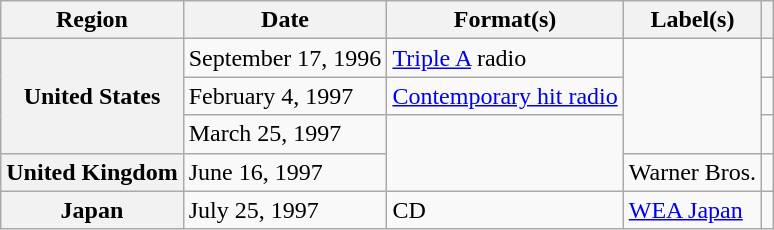<table class="wikitable plainrowheaders">
<tr>
<th scope="col">Region</th>
<th scope="col">Date</th>
<th scope="col">Format(s)</th>
<th scope="col">Label(s)</th>
<th scope="col"></th>
</tr>
<tr>
<th scope="row" rowspan="3">United States</th>
<td>September 17, 1996</td>
<td><a href='#'>Triple A</a> radio</td>
<td rowspan="3"></td>
<td align="center"></td>
</tr>
<tr>
<td>February 4, 1997</td>
<td><a href='#'>Contemporary hit radio</a></td>
<td align="center"></td>
</tr>
<tr>
<td>March 25, 1997</td>
<td rowspan="2"></td>
<td align="center"></td>
</tr>
<tr>
<th scope="row">United Kingdom</th>
<td>June 16, 1997</td>
<td>Warner Bros.</td>
<td align="center"></td>
</tr>
<tr>
<th scope="row">Japan</th>
<td>July 25, 1997</td>
<td>CD</td>
<td><a href='#'>WEA Japan</a></td>
<td align="center"></td>
</tr>
</table>
